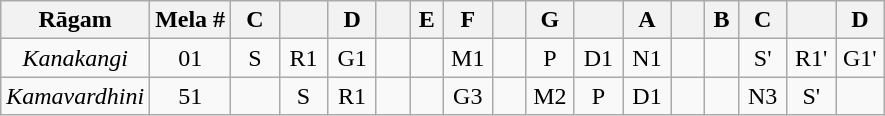<table class="wikitable" style="text-align:center">
<tr>
<th>Rāgam</th>
<th>Mela #</th>
<th>C</th>
<th></th>
<th>D</th>
<th></th>
<th>E</th>
<th>F</th>
<th></th>
<th>G</th>
<th></th>
<th>A</th>
<th></th>
<th>B</th>
<th>C</th>
<th></th>
<th>D</th>
</tr>
<tr>
<td><em>Kanakangi</em></td>
<td>01</td>
<td width="25px">S</td>
<td width="25px">R1</td>
<td width="25px">G1</td>
<td width="15px"></td>
<td width="15px"></td>
<td width="25px">M1</td>
<td width="15px"></td>
<td width="25px">P</td>
<td width="25px">D1</td>
<td width="25px">N1</td>
<td width="15px"></td>
<td width="15px"></td>
<td width="25px">S'</td>
<td width="25px">R1'</td>
<td width="25px">G1'</td>
</tr>
<tr>
<td><em>Kamavardhini</em></td>
<td>51</td>
<td></td>
<td>S</td>
<td>R1</td>
<td></td>
<td></td>
<td>G3</td>
<td></td>
<td>M2</td>
<td>P</td>
<td>D1</td>
<td></td>
<td></td>
<td>N3</td>
<td>S'</td>
<td></td>
</tr>
</table>
